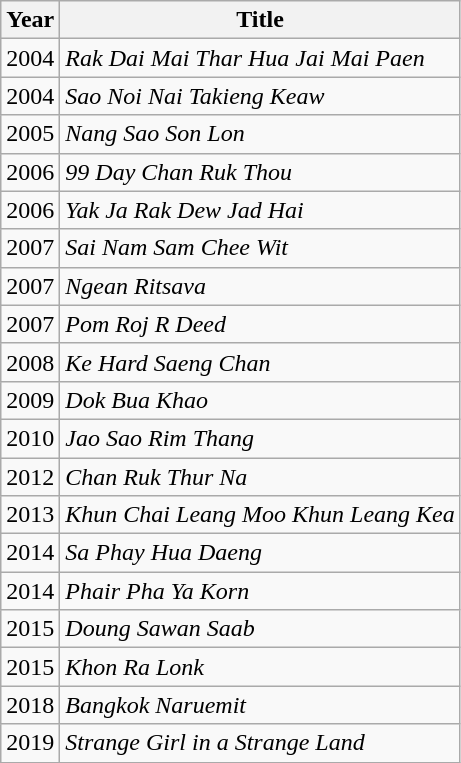<table class="wikitable">
<tr>
<th>Year</th>
<th>Title</th>
</tr>
<tr>
<td>2004</td>
<td><em>Rak Dai Mai Thar Hua Jai Mai Paen</em></td>
</tr>
<tr>
<td>2004</td>
<td><em>Sao Noi Nai Takieng Keaw</em></td>
</tr>
<tr>
<td>2005</td>
<td><em>Nang Sao Son Lon</em></td>
</tr>
<tr>
<td>2006</td>
<td><em>99 Day Chan Ruk Thou</em></td>
</tr>
<tr>
<td>2006</td>
<td><em>Yak Ja Rak Dew Jad Hai</em></td>
</tr>
<tr>
<td>2007</td>
<td><em>Sai Nam Sam Chee Wit</em></td>
</tr>
<tr>
<td>2007</td>
<td><em>Ngean Ritsava</em></td>
</tr>
<tr>
<td>2007</td>
<td><em>Pom Roj R Deed</em></td>
</tr>
<tr>
<td>2008</td>
<td><em>Ke Hard Saeng Chan</em></td>
</tr>
<tr>
<td>2009</td>
<td><em>Dok Bua Khao</em></td>
</tr>
<tr>
<td>2010</td>
<td><em>Jao Sao Rim Thang</em></td>
</tr>
<tr>
<td>2012</td>
<td><em>Chan Ruk Thur Na</em></td>
</tr>
<tr>
<td>2013</td>
<td><em>Khun Chai Leang Moo Khun Leang Kea</em></td>
</tr>
<tr>
<td>2014</td>
<td><em>Sa Phay Hua Daeng</em></td>
</tr>
<tr>
<td>2014</td>
<td><em>Phair Pha Ya Korn</em></td>
</tr>
<tr>
<td>2015</td>
<td><em>Doung Sawan Saab</em></td>
</tr>
<tr>
<td>2015</td>
<td><em> Khon Ra Lonk</em></td>
</tr>
<tr>
<td>2018</td>
<td><em>Bangkok Naruemit</em></td>
</tr>
<tr>
<td>2019</td>
<td><em>Strange Girl in a Strange Land</em></td>
</tr>
</table>
